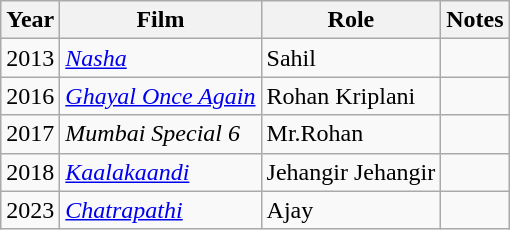<table class="wikitable sortable">
<tr>
<th scope="col">Year</th>
<th scope="col">Film</th>
<th scope="col">Role</th>
<th class="unsortable" scope="col">Notes</th>
</tr>
<tr>
<td>2013</td>
<td><em><a href='#'>Nasha</a></em></td>
<td>Sahil</td>
<td></td>
</tr>
<tr>
<td>2016</td>
<td><em><a href='#'>Ghayal Once Again</a></em></td>
<td>Rohan Kriplani</td>
<td></td>
</tr>
<tr>
<td>2017</td>
<td><em>Mumbai Special 6</em></td>
<td>Mr.Rohan</td>
<td></td>
</tr>
<tr>
<td>2018</td>
<td><em><a href='#'>Kaalakaandi</a></em></td>
<td>Jehangir Jehangir</td>
<td></td>
</tr>
<tr>
<td>2023</td>
<td><em><a href='#'>Chatrapathi</a></em></td>
<td>Ajay</td>
<td></td>
</tr>
</table>
